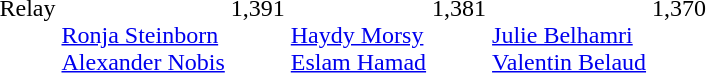<table>
<tr style="vertical-align:top;">
<td>Relay</td>
<td><br><a href='#'>Ronja Steinborn</a><br><a href='#'>Alexander Nobis</a></td>
<td>1,391</td>
<td><br><a href='#'>Haydy Morsy</a><br><a href='#'>Eslam Hamad</a></td>
<td>1,381</td>
<td><br><a href='#'>Julie Belhamri</a><br><a href='#'>Valentin Belaud</a></td>
<td>1,370</td>
</tr>
</table>
